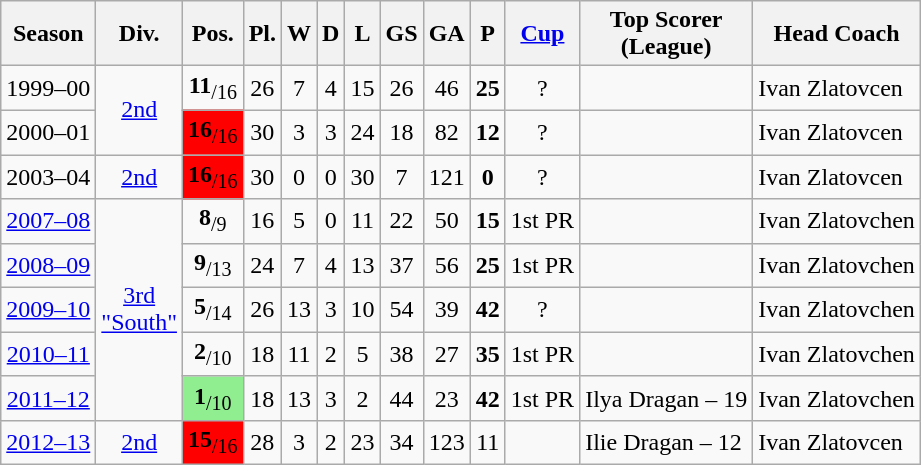<table class="wikitable">
<tr>
<th>Season</th>
<th>Div.</th>
<th>Pos.</th>
<th>Pl.</th>
<th>W</th>
<th>D</th>
<th>L</th>
<th>GS</th>
<th>GA</th>
<th>P</th>
<th><a href='#'>Cup</a><br></th>
<th>Top Scorer <br>(League)</th>
<th>Head Coach</th>
</tr>
<tr>
<td align=center>1999–00</td>
<td align=center rowspan=2><a href='#'>2nd</a></td>
<td align=center><strong>11</strong><sub>/16</sub></td>
<td align=center>26</td>
<td align=center>7</td>
<td align=center>4</td>
<td align=center>15</td>
<td align=center>26</td>
<td align=center>46</td>
<td align=center><strong>25</strong></td>
<td align=center>?<br></td>
<td align=left></td>
<td align=left> Ivan Zlatovcen</td>
</tr>
<tr>
<td align=center>2000–01</td>
<td align=center bgcolor=red><strong>16</strong><sub>/16</sub></td>
<td align=center>30</td>
<td align=center>3</td>
<td align=center>3</td>
<td align=center>24</td>
<td align=center>18</td>
<td align=center>82</td>
<td align=center><strong>12</strong></td>
<td align=center>?<br></td>
<td align=left></td>
<td align=left> Ivan Zlatovcen</td>
</tr>
<tr>
<td align=center>2003–04</td>
<td align=center><a href='#'>2nd</a></td>
<td align=center bgcolor=red><strong>16</strong><sub>/16</sub></td>
<td align=center>30</td>
<td align=center>0</td>
<td align=center>0</td>
<td align=center>30</td>
<td align=center>7</td>
<td align=center>121</td>
<td align=center><strong>0</strong></td>
<td align=center>?<br></td>
<td align=left></td>
<td align=left> Ivan Zlatovcen</td>
</tr>
<tr>
<td align=center><a href='#'>2007–08</a></td>
<td align=center rowspan=5><a href='#'>3rd<br>"South"</a></td>
<td align=center><strong>8</strong><sub>/9</sub></td>
<td align=center>16</td>
<td align=center>5</td>
<td align=center>0</td>
<td align=center>11</td>
<td align=center>22</td>
<td align=center>50</td>
<td align=center><strong>15</strong></td>
<td align=center>1st PR<br></td>
<td align=left></td>
<td align=left> Ivan Zlatovchen</td>
</tr>
<tr>
<td align=center><a href='#'>2008–09</a></td>
<td align=center><strong>9</strong><sub>/13</sub></td>
<td align=center>24</td>
<td align=center>7</td>
<td align=center>4</td>
<td align=center>13</td>
<td align=center>37</td>
<td align=center>56</td>
<td align=center><strong>25</strong></td>
<td align=center>1st PR<br></td>
<td align=left></td>
<td align=left> Ivan Zlatovchen</td>
</tr>
<tr>
<td align=center><a href='#'>2009–10</a></td>
<td align=center><strong>5</strong><sub>/14</sub></td>
<td align=center>26</td>
<td align=center>13</td>
<td align=center>3</td>
<td align=center>10</td>
<td align=center>54</td>
<td align=center>39</td>
<td align=center><strong>42</strong></td>
<td align=center>?<br></td>
<td align=left></td>
<td align=left> Ivan Zlatovchen</td>
</tr>
<tr>
<td align=center><a href='#'>2010–11</a></td>
<td align=center><strong>2</strong><sub>/10</sub></td>
<td align=center>18</td>
<td align=center>11</td>
<td align=center>2</td>
<td align=center>5</td>
<td align=center>38</td>
<td align=center>27</td>
<td align=center><strong>35</strong></td>
<td align=center>1st PR<br></td>
<td align=left></td>
<td align=left> Ivan Zlatovchen</td>
</tr>
<tr>
<td align=center><a href='#'>2011–12</a></td>
<td align=center bgcolor=lightgreen><strong>1</strong><sub>/10</sub></td>
<td align=center>18</td>
<td align=center>13</td>
<td align=center>3</td>
<td align=center>2</td>
<td align=center>44</td>
<td align=center>23</td>
<td align=center><strong>42</strong></td>
<td align=center>1st PR<br></td>
<td align=left> Ilya Dragan – 19</td>
<td align=left> Ivan Zlatovchen</td>
</tr>
<tr>
<td align=center><a href='#'>2012–13</a></td>
<td align=center><a href='#'>2nd</a></td>
<td align=center bgcolor=red><strong>15</strong><sub>/16</sub></td>
<td align=center>28</td>
<td align=center>3</td>
<td align=center>2</td>
<td align=center>23</td>
<td align=center>34</td>
<td align=center>123</td>
<td align=center>11</td>
<td align=center><br></td>
<td align=left> Ilie Dragan – 12</td>
<td align=left> Ivan Zlatovcen</td>
</tr>
</table>
